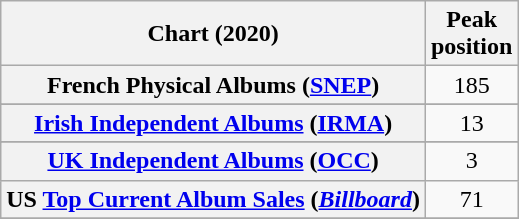<table class="wikitable sortable plainrowheaders" style="text-align:center">
<tr>
<th scope="col">Chart (2020)</th>
<th scope="col">Peak<br>position</th>
</tr>
<tr>
<th scope="row">French Physical Albums (<a href='#'>SNEP</a>)</th>
<td>185</td>
</tr>
<tr>
</tr>
<tr>
<th scope="row"><a href='#'>Irish Independent Albums</a> (<a href='#'>IRMA</a>)</th>
<td>13</td>
</tr>
<tr>
</tr>
<tr>
</tr>
<tr>
<th scope="row"><a href='#'>UK Independent Albums</a> (<a href='#'>OCC</a>)</th>
<td>3</td>
</tr>
<tr>
<th scope="row">US <a href='#'>Top Current Album Sales</a> (<em><a href='#'>Billboard</a></em>)</th>
<td>71</td>
</tr>
<tr>
</tr>
</table>
